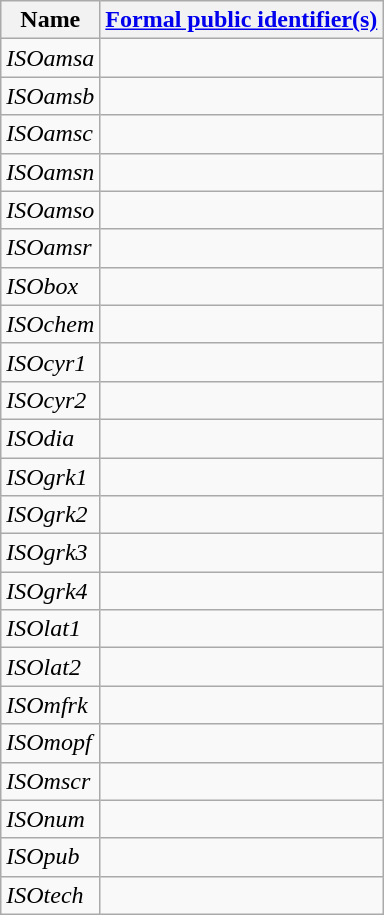<table class="wikitable collapsible">
<tr>
<th>Name</th>
<th><a href='#'>Formal public identifier(s)</a></th>
</tr>
<tr>
<td><em>ISOamsa</em></td>
<td></td>
</tr>
<tr>
<td><em>ISOamsb</em></td>
<td></td>
</tr>
<tr>
<td><em>ISOamsc</em></td>
<td></td>
</tr>
<tr>
<td><em>ISOamsn</em></td>
<td></td>
</tr>
<tr>
<td><em>ISOamso</em></td>
<td></td>
</tr>
<tr>
<td><em>ISOamsr</em></td>
<td></td>
</tr>
<tr>
<td><em>ISObox</em></td>
<td></td>
</tr>
<tr>
<td><em>ISOchem</em></td>
<td></td>
</tr>
<tr>
<td><em>ISOcyr1</em></td>
<td></td>
</tr>
<tr>
<td><em>ISOcyr2</em></td>
<td></td>
</tr>
<tr>
<td><em>ISOdia</em></td>
<td></td>
</tr>
<tr>
<td><em>ISOgrk1</em></td>
<td></td>
</tr>
<tr>
<td><em>ISOgrk2</em></td>
<td></td>
</tr>
<tr>
<td><em>ISOgrk3</em></td>
<td></td>
</tr>
<tr>
<td><em>ISOgrk4</em></td>
<td></td>
</tr>
<tr>
<td><em>ISOlat1</em></td>
<td></td>
</tr>
<tr>
<td><em>ISOlat2</em></td>
<td></td>
</tr>
<tr>
<td><em>ISOmfrk</em></td>
<td></td>
</tr>
<tr>
<td><em>ISOmopf</em></td>
<td></td>
</tr>
<tr>
<td><em>ISOmscr</em></td>
<td></td>
</tr>
<tr>
<td><em>ISOnum</em></td>
<td></td>
</tr>
<tr>
<td><em>ISOpub</em></td>
<td></td>
</tr>
<tr>
<td><em>ISOtech</em></td>
<td></td>
</tr>
</table>
